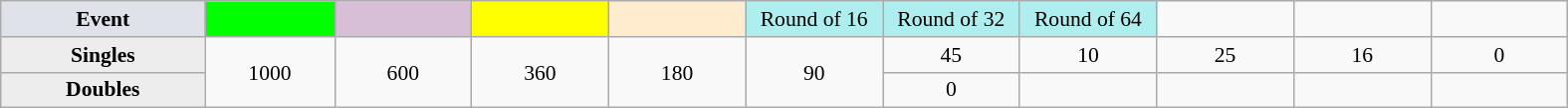<table class=wikitable style=font-size:90%;text-align:center>
<tr>
<td style="width:130px; background:#dfe2e9;"><strong>Event</strong></td>
<td style="width:80px; background:lime;"></td>
<td style="width:85px; background:thistle;"></td>
<td style="width:85px; background:#ff0;"></td>
<td style="width:85px; background:#ffebcd;"></td>
<td style="width:85px; background:#afeeee;">Round of 16</td>
<td style="width:85px; background:#afeeee;">Round of 32</td>
<td style="width:85px; background:#afeeee;">Round of 64</td>
<td width=85></td>
<td width=85></td>
<td width=85></td>
</tr>
<tr>
<th style="background:#ededed;">Singles</th>
<td rowspan=2>1000</td>
<td rowspan=2>600</td>
<td rowspan=2>360</td>
<td rowspan=2>180</td>
<td rowspan=2>90</td>
<td>45</td>
<td>10</td>
<td>25</td>
<td>16</td>
<td>0</td>
</tr>
<tr>
<th style="background:#ededed;">Doubles</th>
<td>0</td>
<td></td>
<td></td>
<td></td>
<td></td>
</tr>
</table>
